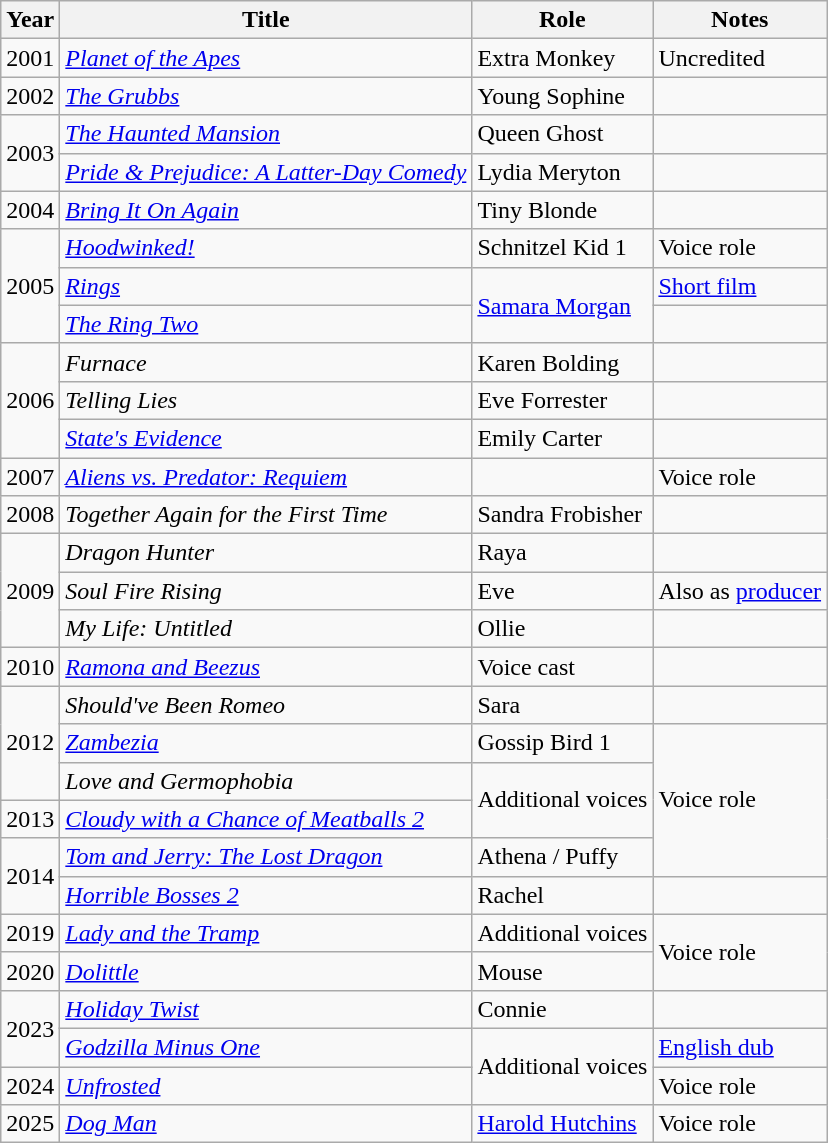<table class = "wikitable sortable">
<tr>
<th>Year</th>
<th>Title</th>
<th>Role</th>
<th class="unsortable">Notes</th>
</tr>
<tr>
<td>2001</td>
<td><em><a href='#'>Planet of the Apes</a></em></td>
<td>Extra Monkey</td>
<td>Uncredited</td>
</tr>
<tr>
<td>2002</td>
<td><em><a href='#'>The Grubbs</a></em></td>
<td>Young Sophine</td>
<td></td>
</tr>
<tr>
<td rowspan="2">2003</td>
<td><em><a href='#'>The Haunted Mansion</a></em></td>
<td>Queen Ghost</td>
<td></td>
</tr>
<tr>
<td><em><a href='#'>Pride & Prejudice: A Latter-Day Comedy</a></em></td>
<td>Lydia Meryton</td>
<td></td>
</tr>
<tr>
<td>2004</td>
<td><em><a href='#'>Bring It On Again</a></em></td>
<td>Tiny Blonde</td>
<td></td>
</tr>
<tr>
<td rowspan="3">2005</td>
<td><em><a href='#'>Hoodwinked!</a></em></td>
<td>Schnitzel Kid 1</td>
<td>Voice role</td>
</tr>
<tr>
<td><em><a href='#'>Rings</a></em></td>
<td rowspan="2"><a href='#'>Samara Morgan</a></td>
<td><a href='#'>Short film</a></td>
</tr>
<tr>
<td><em><a href='#'>The Ring Two</a></em></td>
<td></td>
</tr>
<tr>
<td rowspan="3">2006</td>
<td><em>Furnace</em></td>
<td>Karen Bolding</td>
<td></td>
</tr>
<tr>
<td><em>Telling Lies</em></td>
<td>Eve Forrester</td>
<td></td>
</tr>
<tr>
<td><em><a href='#'>State's Evidence</a></em></td>
<td>Emily Carter</td>
<td></td>
</tr>
<tr>
<td>2007</td>
<td><em><a href='#'>Aliens vs. Predator: Requiem</a></em></td>
<td></td>
<td>Voice role</td>
</tr>
<tr>
<td>2008</td>
<td><em>Together Again for the First Time</em></td>
<td>Sandra Frobisher</td>
<td></td>
</tr>
<tr>
<td rowspan="3">2009</td>
<td><em>Dragon Hunter</em></td>
<td>Raya</td>
<td></td>
</tr>
<tr>
<td><em>Soul Fire Rising</em></td>
<td>Eve</td>
<td>Also as <a href='#'>producer</a></td>
</tr>
<tr>
<td><em>My Life: Untitled</em></td>
<td>Ollie</td>
<td></td>
</tr>
<tr>
<td>2010</td>
<td><em><a href='#'>Ramona and Beezus</a></em></td>
<td>Voice cast</td>
<td></td>
</tr>
<tr>
<td rowspan="3">2012</td>
<td><em>Should've Been Romeo</em></td>
<td>Sara</td>
<td></td>
</tr>
<tr>
<td><em><a href='#'>Zambezia</a></em></td>
<td>Gossip Bird 1</td>
<td rowspan="4">Voice role</td>
</tr>
<tr>
<td><em>Love and Germophobia</em></td>
<td rowspan="2">Additional voices</td>
</tr>
<tr>
<td>2013</td>
<td><em><a href='#'>Cloudy with a Chance of Meatballs 2</a></em></td>
</tr>
<tr>
<td rowspan="2">2014</td>
<td><em><a href='#'>Tom and Jerry: The Lost Dragon</a></em></td>
<td>Athena / Puffy</td>
</tr>
<tr>
<td><em><a href='#'>Horrible Bosses 2</a></em></td>
<td>Rachel</td>
<td></td>
</tr>
<tr>
<td>2019</td>
<td><em><a href='#'>Lady and the Tramp</a></em></td>
<td>Additional voices</td>
<td rowspan="2">Voice role</td>
</tr>
<tr>
<td>2020</td>
<td><em><a href='#'>Dolittle</a></em></td>
<td>Mouse</td>
</tr>
<tr>
<td rowspan=2>2023</td>
<td><em><a href='#'>Holiday Twist</a></em></td>
<td>Connie</td>
<td></td>
</tr>
<tr>
<td><em><a href='#'>Godzilla Minus One</a></em></td>
<td rowspan="2">Additional voices</td>
<td><a href='#'>English dub</a></td>
</tr>
<tr>
<td>2024</td>
<td><em><a href='#'>Unfrosted</a></em></td>
<td>Voice role</td>
</tr>
<tr>
<td>2025</td>
<td><em><a href='#'>Dog Man</a></em></td>
<td><a href='#'>Harold Hutchins</a></td>
<td>Voice role</td>
</tr>
</table>
